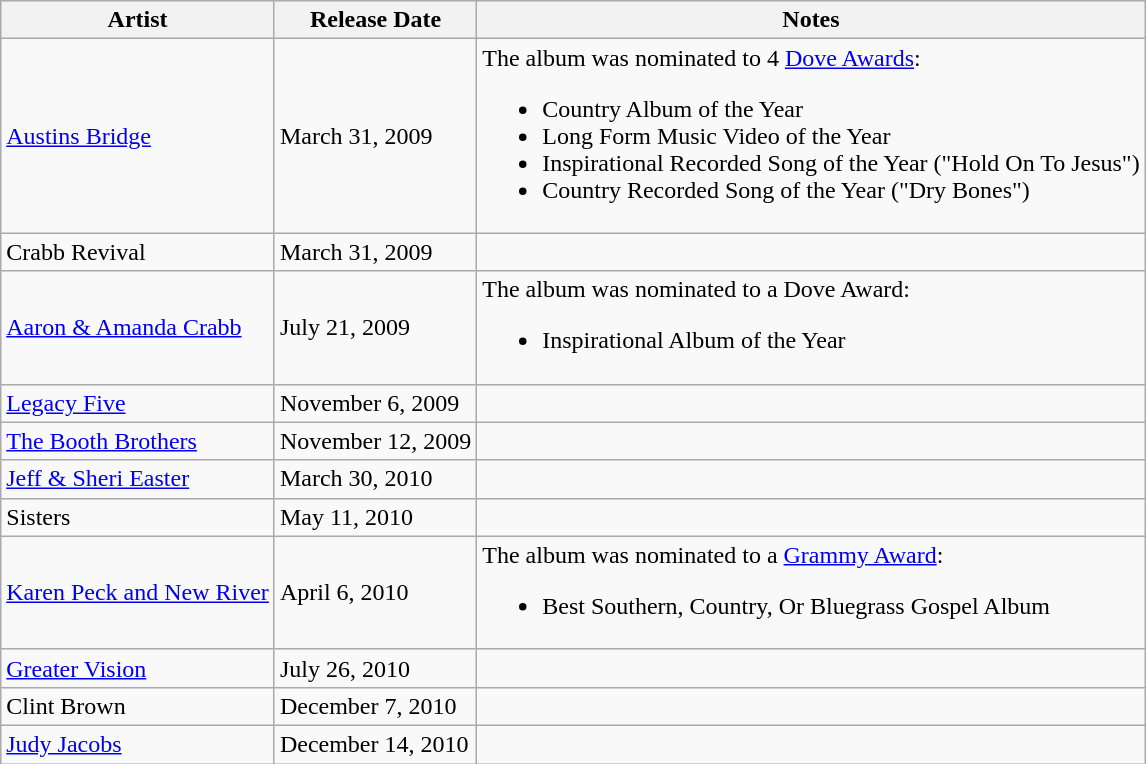<table class="wikitable">
<tr>
<th>Artist</th>
<th>Release Date</th>
<th>Notes</th>
</tr>
<tr>
<td><a href='#'>Austins Bridge</a></td>
<td>March 31, 2009</td>
<td>The album was nominated to 4 <a href='#'>Dove Awards</a>:<br><ul><li>Country Album of the Year</li><li>Long Form Music Video of the Year</li><li>Inspirational Recorded Song of the Year ("Hold On To Jesus")</li><li>Country Recorded Song of the Year ("Dry Bones")</li></ul></td>
</tr>
<tr>
<td>Crabb Revival</td>
<td>March 31, 2009</td>
<td></td>
</tr>
<tr>
<td><a href='#'>Aaron & Amanda Crabb</a></td>
<td>July 21, 2009</td>
<td>The album was nominated to a Dove Award:<br><ul><li>Inspirational Album of the Year</li></ul></td>
</tr>
<tr>
<td><a href='#'>Legacy Five</a></td>
<td>November 6, 2009</td>
<td></td>
</tr>
<tr>
<td><a href='#'>The Booth Brothers</a></td>
<td>November 12, 2009</td>
<td></td>
</tr>
<tr>
<td><a href='#'>Jeff & Sheri Easter</a></td>
<td>March 30, 2010</td>
<td></td>
</tr>
<tr>
<td>Sisters</td>
<td>May 11, 2010</td>
<td></td>
</tr>
<tr>
<td><a href='#'>Karen Peck and New River</a></td>
<td>April 6, 2010</td>
<td>The album was nominated to a <a href='#'>Grammy Award</a>:<br><ul><li>Best Southern, Country, Or Bluegrass Gospel Album</li></ul></td>
</tr>
<tr>
<td><a href='#'>Greater Vision</a></td>
<td>July 26, 2010</td>
<td></td>
</tr>
<tr>
<td>Clint Brown</td>
<td>December 7, 2010</td>
<td></td>
</tr>
<tr>
<td><a href='#'>Judy Jacobs</a></td>
<td>December 14, 2010</td>
<td></td>
</tr>
</table>
